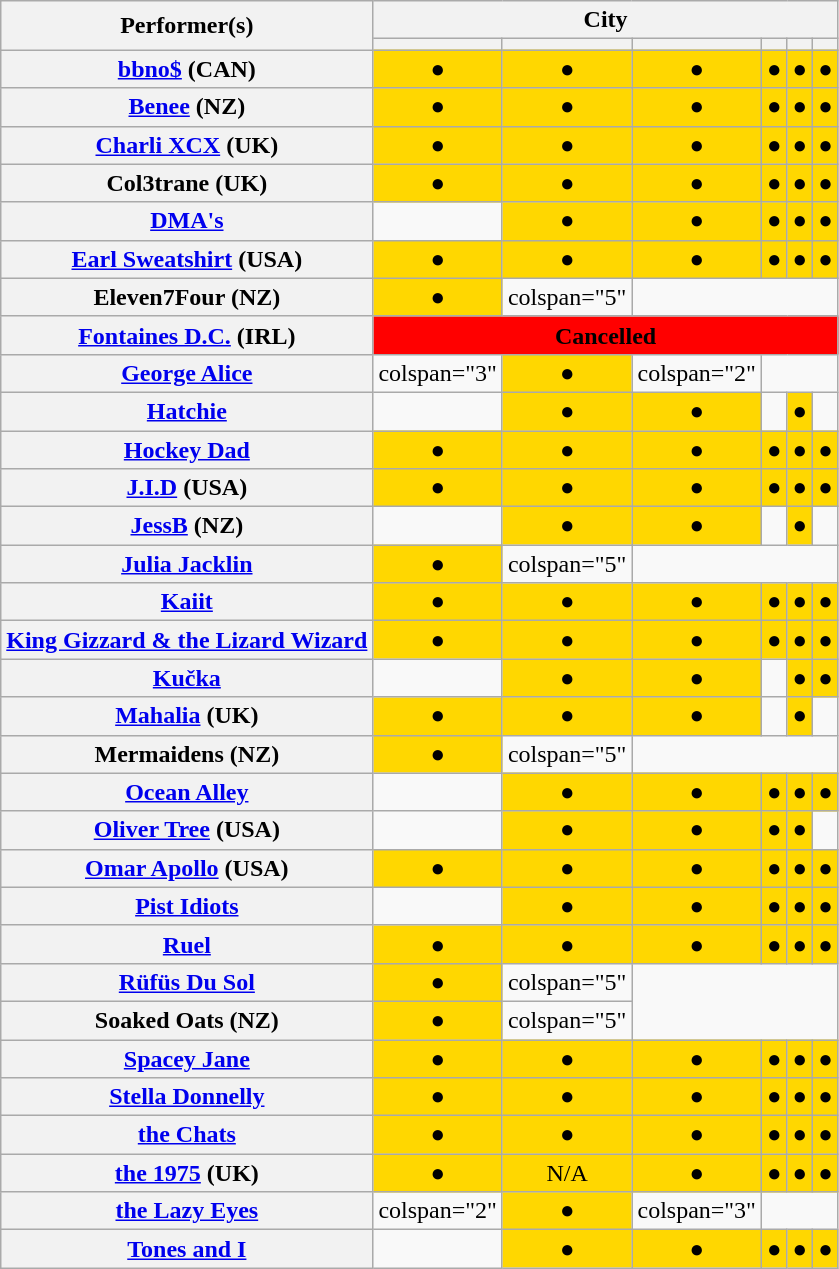<table class="wikitable plainrowheaders" style="text-align:center">
<tr>
<th rowspan="2">Performer(s)</th>
<th colspan="6">City</th>
</tr>
<tr>
<th></th>
<th></th>
<th></th>
<th></th>
<th></th>
<th></th>
</tr>
<tr>
<th scope="row"><a href='#'>bbno$</a> (CAN)</th>
<td bgcolor="Gold">●</td>
<td bgcolor="Gold">●</td>
<td bgcolor="Gold">●</td>
<td bgcolor="Gold">●</td>
<td bgcolor="Gold">●</td>
<td bgcolor="Gold">●</td>
</tr>
<tr>
<th scope="row"><a href='#'>Benee</a> (NZ)</th>
<td bgcolor="Gold">●</td>
<td bgcolor="Gold">●</td>
<td bgcolor="Gold">●</td>
<td bgcolor="Gold">●</td>
<td bgcolor="Gold">●</td>
<td bgcolor="Gold">●</td>
</tr>
<tr>
<th scope="row"><a href='#'>Charli XCX</a> (UK)</th>
<td bgcolor="Gold">●</td>
<td bgcolor="Gold">●</td>
<td bgcolor="Gold">●</td>
<td bgcolor="Gold">●</td>
<td bgcolor="Gold">●</td>
<td bgcolor="Gold">●</td>
</tr>
<tr>
<th scope="row">Col3trane (UK)</th>
<td bgcolor="Gold">●</td>
<td bgcolor="Gold">●</td>
<td bgcolor="Gold">●</td>
<td bgcolor="Gold">●</td>
<td bgcolor="Gold">●</td>
<td bgcolor="Gold">●</td>
</tr>
<tr>
<th scope="row"><a href='#'>DMA's</a></th>
<td></td>
<td bgcolor="Gold">●</td>
<td bgcolor="Gold">●</td>
<td bgcolor="Gold">●</td>
<td bgcolor="Gold">●</td>
<td bgcolor="Gold">●</td>
</tr>
<tr>
<th scope="row"><a href='#'>Earl Sweatshirt</a> (USA)</th>
<td bgcolor="Gold">●</td>
<td bgcolor="Gold">●</td>
<td bgcolor="Gold">●</td>
<td bgcolor="Gold">●</td>
<td bgcolor="Gold">●</td>
<td bgcolor="Gold">●</td>
</tr>
<tr>
<th scope="row">Eleven7Four (NZ)</th>
<td bgcolor="Gold">●</td>
<td>colspan="5" </td>
</tr>
<tr>
<th scope="row"><a href='#'>Fontaines D.C.</a> (IRL)</th>
<td colspan="6" bgcolor="Red"><strong>Cancelled</strong></td>
</tr>
<tr>
<th scope="row"><a href='#'>George Alice</a></th>
<td>colspan="3" </td>
<td bgcolor="Gold">●</td>
<td>colspan="2" </td>
</tr>
<tr>
<th scope="row"><a href='#'>Hatchie</a></th>
<td></td>
<td bgcolor="Gold">●</td>
<td bgcolor="Gold">●</td>
<td></td>
<td bgcolor="Gold">●</td>
<td></td>
</tr>
<tr>
<th scope="row"><a href='#'>Hockey Dad</a></th>
<td bgcolor="Gold">●</td>
<td bgcolor="Gold">●</td>
<td bgcolor="Gold">●</td>
<td bgcolor="Gold">●</td>
<td bgcolor="Gold">●</td>
<td bgcolor="Gold">●</td>
</tr>
<tr>
<th scope="row"><a href='#'>J.I.D</a> (USA)</th>
<td bgcolor="Gold">●</td>
<td bgcolor="Gold">●</td>
<td bgcolor="Gold">●</td>
<td bgcolor="Gold">●</td>
<td bgcolor="Gold">●</td>
<td bgcolor="Gold">●</td>
</tr>
<tr>
<th scope="row"><a href='#'>JessB</a> (NZ)</th>
<td></td>
<td bgcolor="Gold">●</td>
<td bgcolor="Gold">●</td>
<td></td>
<td bgcolor="Gold">●</td>
<td></td>
</tr>
<tr>
<th scope="row"><a href='#'>Julia Jacklin</a></th>
<td bgcolor="Gold">●</td>
<td>colspan="5" </td>
</tr>
<tr>
<th scope="row"><a href='#'>Kaiit</a></th>
<td bgcolor="Gold">●</td>
<td bgcolor="Gold">●</td>
<td bgcolor="Gold">●</td>
<td bgcolor="Gold">●</td>
<td bgcolor="Gold">●</td>
<td bgcolor="Gold">●</td>
</tr>
<tr>
<th scope="row"><a href='#'>King Gizzard & the Lizard Wizard</a></th>
<td bgcolor="Gold">●</td>
<td bgcolor="Gold">●</td>
<td bgcolor="Gold">●</td>
<td bgcolor="Gold">●</td>
<td bgcolor="Gold">●</td>
<td bgcolor="Gold">●</td>
</tr>
<tr>
<th scope="row"><a href='#'>Kučka</a></th>
<td></td>
<td bgcolor="Gold">●</td>
<td bgcolor="Gold">●</td>
<td></td>
<td bgcolor="Gold">●</td>
<td bgcolor="Gold">●</td>
</tr>
<tr>
<th scope="row"><a href='#'>Mahalia</a> (UK)</th>
<td bgcolor="Gold">●</td>
<td bgcolor="Gold">●</td>
<td bgcolor="Gold">●</td>
<td></td>
<td bgcolor="Gold">●</td>
<td></td>
</tr>
<tr>
<th scope="row">Mermaidens (NZ)</th>
<td bgcolor="Gold">●</td>
<td>colspan="5" </td>
</tr>
<tr>
<th scope="row"><a href='#'>Ocean Alley</a></th>
<td></td>
<td bgcolor="Gold">●</td>
<td bgcolor="Gold">●</td>
<td bgcolor="Gold">●</td>
<td bgcolor="Gold">●</td>
<td bgcolor="Gold">●</td>
</tr>
<tr>
<th scope="row"><a href='#'>Oliver Tree</a> (USA)</th>
<td></td>
<td bgcolor="Gold">●</td>
<td bgcolor="Gold">●</td>
<td bgcolor="Gold">●</td>
<td bgcolor="Gold">●</td>
<td></td>
</tr>
<tr>
<th scope="row"><a href='#'>Omar Apollo</a> (USA)</th>
<td bgcolor="Gold">●</td>
<td bgcolor="Gold">●</td>
<td bgcolor="Gold">●</td>
<td bgcolor="Gold">●</td>
<td bgcolor="Gold">●</td>
<td bgcolor="Gold">●</td>
</tr>
<tr>
<th scope="row"><a href='#'>Pist Idiots</a></th>
<td></td>
<td bgcolor="Gold">●</td>
<td bgcolor="Gold">●</td>
<td bgcolor="Gold">●</td>
<td bgcolor="Gold">●</td>
<td bgcolor="Gold">●</td>
</tr>
<tr>
<th scope="row"><a href='#'>Ruel</a></th>
<td bgcolor="Gold">●</td>
<td bgcolor="Gold">●</td>
<td bgcolor="Gold">●</td>
<td bgcolor="Gold">●</td>
<td bgcolor="Gold">●</td>
<td bgcolor="Gold">●</td>
</tr>
<tr>
<th scope="row"><a href='#'>Rüfüs Du Sol</a></th>
<td bgcolor="Gold">●</td>
<td>colspan="5" </td>
</tr>
<tr>
<th scope="row">Soaked Oats (NZ)</th>
<td bgcolor="Gold">●</td>
<td>colspan="5" </td>
</tr>
<tr>
<th scope="row"><a href='#'>Spacey Jane</a></th>
<td bgcolor="Gold">●</td>
<td bgcolor="Gold">●</td>
<td bgcolor="Gold">●</td>
<td bgcolor="Gold">●</td>
<td bgcolor="Gold">●</td>
<td bgcolor="Gold">●</td>
</tr>
<tr>
<th scope="row"><a href='#'>Stella Donnelly</a></th>
<td bgcolor="Gold">●</td>
<td bgcolor="Gold">●</td>
<td bgcolor="Gold">●</td>
<td bgcolor="Gold">●</td>
<td bgcolor="Gold">●</td>
<td bgcolor="Gold">●</td>
</tr>
<tr>
<th scope="row"><a href='#'>the Chats</a></th>
<td bgcolor="Gold">●</td>
<td bgcolor="Gold">●</td>
<td bgcolor="Gold">●</td>
<td bgcolor="Gold">●</td>
<td bgcolor="Gold">●</td>
<td bgcolor="Gold">●</td>
</tr>
<tr>
<th scope="row"><a href='#'>the 1975</a> (UK)</th>
<td bgcolor="Gold">●</td>
<td bgcolor="Gold">N/A</td>
<td bgcolor="Gold">●</td>
<td bgcolor="Gold">●</td>
<td bgcolor="Gold">●</td>
<td bgcolor="Gold">●</td>
</tr>
<tr>
<th scope="row"><a href='#'>the Lazy Eyes</a></th>
<td>colspan="2" </td>
<td bgcolor="Gold">●</td>
<td>colspan="3" </td>
</tr>
<tr>
<th scope="row"><a href='#'>Tones and I</a></th>
<td></td>
<td bgcolor="Gold">●</td>
<td bgcolor="Gold">●</td>
<td bgcolor="Gold">●</td>
<td bgcolor="Gold">●</td>
<td bgcolor="Gold">●</td>
</tr>
</table>
